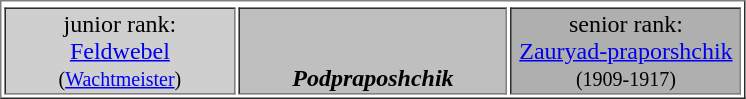<table class="wikipedia sortable" border="1">
<tr>
</tr>
<tr>
<td width="30%" align="center" style="background:#cfcfcf;">junior rank: <br> <a href='#'>Feldwebel</a> <br><small>(<a href='#'>Wachtmeister</a>) </small></td>
<td width="35%" align="center" style="background:#bfbfbf;"><br> <br><strong><em>Podpraposhchik</em></strong><br></td>
<td width="30%" align="center" style="background:#afafaf;">senior rank:<br><a href='#'>Zauryad-praporshchik</a><br> <small>(1909-1917) </small></td>
</tr>
</table>
